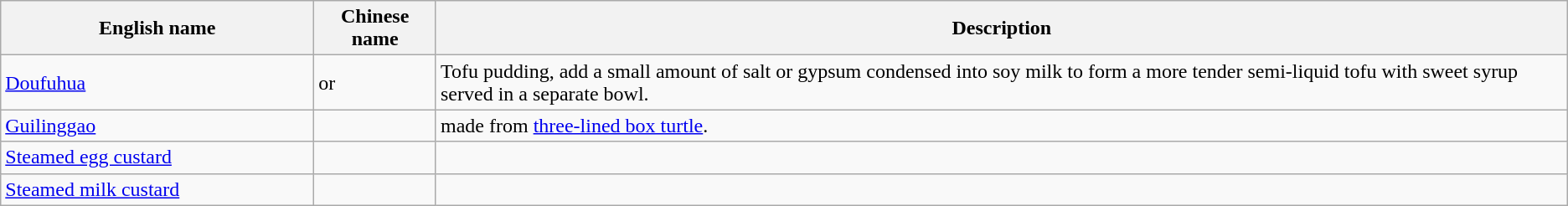<table class="wikitable">
<tr>
<th width=20%>English name</th>
<th>Chinese name</th>
<th>Description</th>
</tr>
<tr>
<td><a href='#'>Doufuhua</a></td>
<td> or </td>
<td>Tofu pudding, add a small amount of salt or gypsum condensed into soy milk to form a more tender semi-liquid tofu with sweet syrup served in a separate bowl.</td>
</tr>
<tr>
<td><a href='#'>Guilinggao</a></td>
<td></td>
<td>made from <a href='#'>three-lined box turtle</a>.</td>
</tr>
<tr>
<td><a href='#'>Steamed egg custard</a></td>
<td></td>
<td></td>
</tr>
<tr>
<td><a href='#'>Steamed milk custard</a></td>
<td></td>
<td></td>
</tr>
</table>
